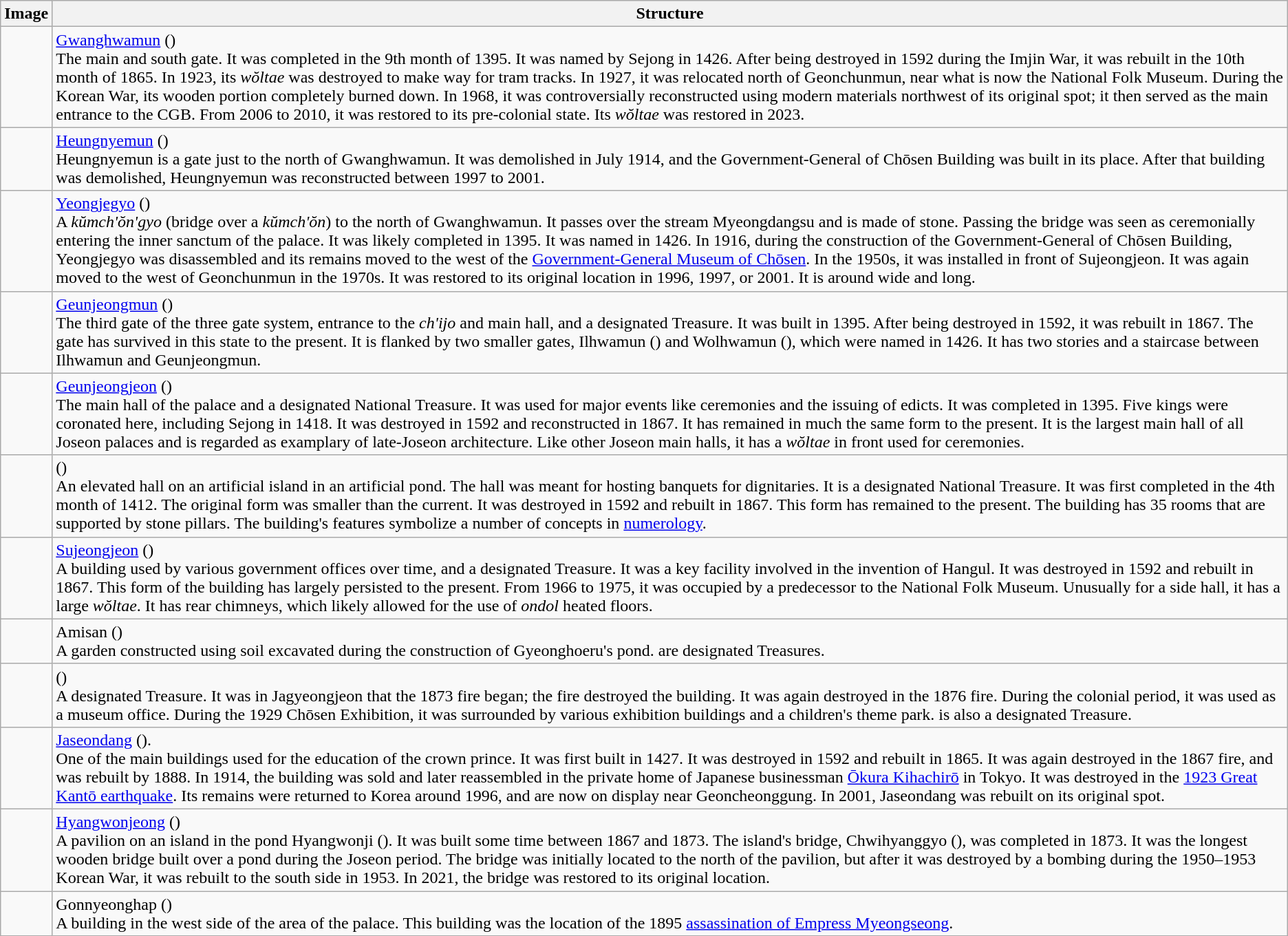<table class="wikitable">
<tr>
<th>Image</th>
<th>Structure</th>
</tr>
<tr>
<td></td>
<td><a href='#'>Gwanghwamun</a> ()<br>The main and south gate. It was completed in the 9th month of 1395. It was named by Sejong in 1426. After being destroyed in 1592 during the Imjin War, it was rebuilt in the 10th month of 1865. In 1923, its <em>wŏltae</em> was destroyed to make way for tram tracks. In 1927, it was relocated north of Geonchunmun, near what is now the National Folk Museum. During the Korean War, its wooden portion completely burned down. In 1968, it was controversially reconstructed using modern materials northwest of its original spot; it then served as the main entrance to the CGB. From 2006 to 2010, it was restored to its pre-colonial state. Its <em>wŏltae</em> was restored in 2023.</td>
</tr>
<tr>
<td></td>
<td><a href='#'>Heungnyemun</a> ()<br>Heungnyemun is a gate just to the north of Gwanghwamun. It was demolished in July 1914, and the Government-General of Chōsen Building was built in its place. After that building was demolished, Heungnyemun was reconstructed between 1997 to 2001.</td>
</tr>
<tr>
<td></td>
<td><a href='#'>Yeongjegyo</a> ()<br>A <em>kŭmch'ŏn'gyo</em> (bridge over a <em>kŭmch'ŏn</em>) to the north of Gwanghwamun. It passes over the stream Myeongdangsu and is made of stone. Passing the bridge was seen as ceremonially entering the inner sanctum of the palace. It was likely completed in 1395. It was named in 1426. In 1916, during the construction of the Government-General of Chōsen Building, Yeongjegyo was disassembled and its remains moved to the west of the <a href='#'>Government-General Museum of Chōsen</a>. In the 1950s, it was installed in front of Sujeongjeon. It was again moved to the west of Geonchunmun in the 1970s. It was restored to its original location in 1996, 1997, or 2001. It is around  wide and  long.</td>
</tr>
<tr>
<td></td>
<td><a href='#'>Geunjeongmun</a> ()<br>The third gate of the three gate system, entrance to the <em>ch'ijo</em> and main hall, and a designated Treasure. It was built in 1395.<em></em> After being destroyed in 1592, it was rebuilt in 1867. The gate has survived in this state to the present. It is flanked by two smaller gates, Ilhwamun () and Wolhwamun (), which were named in 1426. It has two stories and a staircase between Ilhwamun and Geunjeongmun.</td>
</tr>
<tr>
<td></td>
<td><a href='#'>Geunjeongjeon</a> ()<br>The main hall of the palace and a designated National Treasure. It was used for major events like ceremonies and the issuing of edicts. It was completed in 1395. Five kings were coronated here, including Sejong in 1418. It was destroyed in 1592 and reconstructed in 1867. It has remained in much the same form to the present. It is the largest main hall of all Joseon palaces and is regarded as examplary of late-Joseon architecture. Like other Joseon main halls, it has a <em>wŏltae</em> in front used for ceremonies.</td>
</tr>
<tr>
<td></td>
<td> ()<br>An elevated hall on an artificial island in an artificial pond. The hall was meant for hosting banquets for dignitaries. It is a designated National Treasure. It was first completed in the 4th month of 1412. The original form was smaller than the current. It was destroyed in 1592 and rebuilt in 1867. This form has remained to the present. The building has 35 rooms that are supported by stone pillars. The building's features symbolize a number of concepts in <a href='#'>numerology</a>.</td>
</tr>
<tr>
<td></td>
<td><a href='#'>Sujeongjeon</a> ()<br>A building used by various government offices over time, and a designated Treasure. It was a key facility involved in the invention of Hangul. It was destroyed in 1592 and rebuilt in 1867. This form of the building has largely persisted to the present. From 1966 to 1975, it was occupied by a predecessor to the National Folk Museum. Unusually for a side hall, it has a large <em>wŏltae</em>. It has rear chimneys, which likely allowed for the use of <em>ondol</em> heated floors.</td>
</tr>
<tr>
<td></td>
<td>Amisan ()<br>A garden constructed using soil excavated during the construction of Gyeonghoeru's pond.  are designated Treasures.</td>
</tr>
<tr>
<td></td>
<td> ()<br>A designated Treasure. It was in Jagyeongjeon that the 1873 fire began; the fire destroyed the building. It was again destroyed in the 1876 fire. During the colonial period, it was used as a museum office. During the 1929 Chōsen Exhibition, it was surrounded by various exhibition buildings and a children's theme park.  is also a designated Treasure.</td>
</tr>
<tr>
<td></td>
<td><a href='#'>Jaseondang</a> ().<br>One of the main buildings used for the education of the crown prince. It was first built in 1427. It was destroyed in 1592 and rebuilt in 1865. It was again destroyed in the 1867 fire, and was rebuilt by 1888. In 1914, the building was sold and later reassembled in the private home of Japanese businessman <a href='#'>Ōkura Kihachirō</a> in Tokyo. It was destroyed in the <a href='#'>1923 Great Kantō earthquake</a>. Its remains were returned to Korea around 1996, and are now on display near Geoncheonggung. In 2001, Jaseondang was rebuilt on its original spot.</td>
</tr>
<tr>
<td></td>
<td><a href='#'>Hyangwonjeong</a> ()<br>A pavilion on an island in the pond Hyangwonji (). It was built some time between 1867 and 1873. The island's bridge, Chwihyanggyo (), was completed in 1873. It was the longest wooden bridge built over a pond during the Joseon period. The bridge was initially located to the north of the pavilion, but after it was destroyed by a bombing during the 1950–1953 Korean War, it was rebuilt to the south side in 1953. In 2021, the bridge was restored to its original location.</td>
</tr>
<tr>
<td></td>
<td>Gonnyeonghap ()<br>A building in the west side of the  area of the palace. This building was the location of the 1895 <a href='#'>assassination of Empress Myeongseong</a>.</td>
</tr>
</table>
